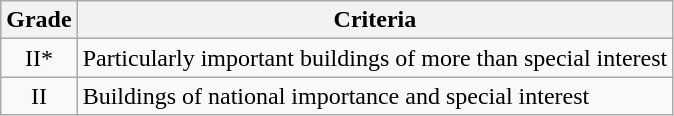<table class="wikitable">
<tr>
<th>Grade</th>
<th>Criteria</th>
</tr>
<tr>
<td align="center" >II*</td>
<td>Particularly important buildings of more than special interest</td>
</tr>
<tr>
<td align="center" >II</td>
<td>Buildings of national importance and special interest</td>
</tr>
</table>
